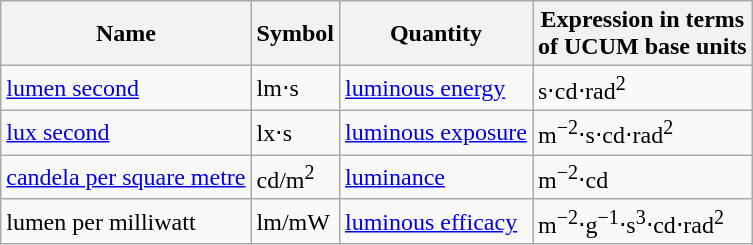<table class="wikitable sortable">
<tr>
<th>Name</th>
<th>Symbol</th>
<th>Quantity</th>
<th>Expression in terms<br> of UCUM base units</th>
</tr>
<tr>
<td><a href='#'>lumen second</a></td>
<td>lm⋅s</td>
<td><a href='#'>luminous energy</a></td>
<td>s⋅cd⋅rad<sup>2</sup></td>
</tr>
<tr>
<td><a href='#'>lux second</a></td>
<td>lx⋅s</td>
<td><a href='#'>luminous exposure</a></td>
<td>m<sup>−2</sup>⋅s⋅cd⋅rad<sup>2</sup></td>
</tr>
<tr>
<td><a href='#'>candela per square metre</a></td>
<td>cd/m<sup>2</sup></td>
<td><a href='#'>luminance</a></td>
<td>m<sup>−2</sup>⋅cd</td>
</tr>
<tr>
<td>lumen per milliwatt</td>
<td>lm/mW</td>
<td><a href='#'>luminous efficacy</a></td>
<td>m<sup>−2</sup>⋅g<sup>−1</sup>⋅s<sup>3</sup>⋅cd⋅rad<sup>2</sup></td>
</tr>
</table>
